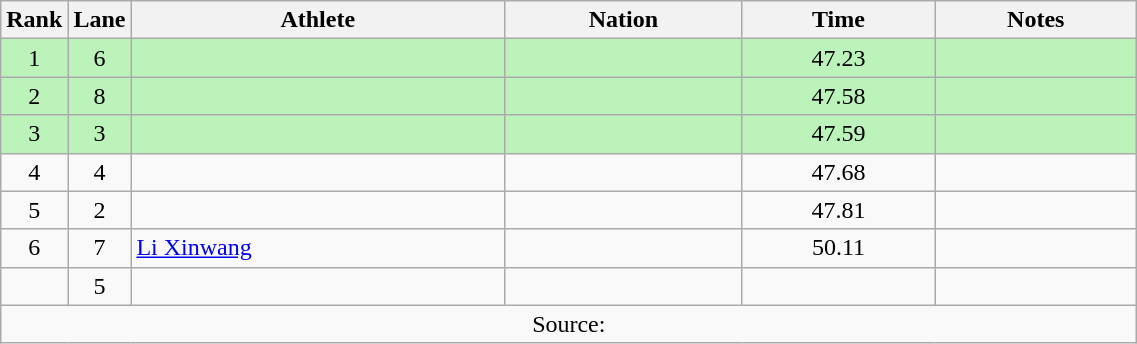<table class="wikitable sortable" style="text-align:center;width: 60%;">
<tr>
<th scope="col" style="width: 10px;">Rank</th>
<th scope="col" style="width: 10px;">Lane</th>
<th scope="col">Athlete</th>
<th scope="col">Nation</th>
<th scope="col">Time</th>
<th scope="col">Notes</th>
</tr>
<tr bgcolor=bbf3bb>
<td>1</td>
<td>6</td>
<td align=left></td>
<td align=left></td>
<td>47.23</td>
<td></td>
</tr>
<tr bgcolor=bbf3bb>
<td>2</td>
<td>8</td>
<td align=left></td>
<td align=left></td>
<td>47.58</td>
<td></td>
</tr>
<tr bgcolor=bbf3bb>
<td>3</td>
<td>3</td>
<td align=left></td>
<td align=left></td>
<td>47.59</td>
<td></td>
</tr>
<tr>
<td>4</td>
<td>4</td>
<td align=left></td>
<td align=left></td>
<td>47.68</td>
<td></td>
</tr>
<tr>
<td>5</td>
<td>2</td>
<td align=left></td>
<td align=left></td>
<td>47.81</td>
<td></td>
</tr>
<tr>
<td>6</td>
<td>7</td>
<td align=left><a href='#'>Li Xinwang</a></td>
<td align=left></td>
<td>50.11</td>
<td></td>
</tr>
<tr>
<td></td>
<td>5</td>
<td align=left></td>
<td align=left></td>
<td></td>
<td></td>
</tr>
<tr class="sortbottom">
<td colspan="6">Source:</td>
</tr>
</table>
